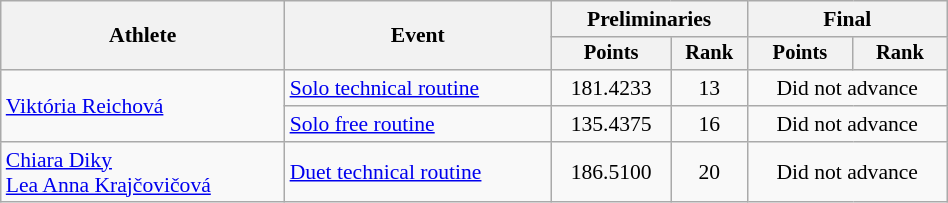<table class="wikitable" style="text-align:center; font-size:90%; width:50%;">
<tr>
<th rowspan="2">Athlete</th>
<th rowspan="2">Event</th>
<th colspan="2">Preliminaries</th>
<th colspan="2">Final</th>
</tr>
<tr style="font-size:95%">
<th>Points</th>
<th>Rank</th>
<th>Points</th>
<th>Rank</th>
</tr>
<tr>
<td align=left rowspan=2><a href='#'>Viktória Reichová</a></td>
<td align=left><a href='#'>Solo technical routine</a></td>
<td>181.4233</td>
<td>13</td>
<td colspan=2>Did not advance</td>
</tr>
<tr>
<td align=left><a href='#'>Solo free routine</a></td>
<td>135.4375</td>
<td>16</td>
<td colspan=2>Did not advance</td>
</tr>
<tr>
<td align=left><a href='#'>Chiara Diky</a><br> <a href='#'>Lea Anna Krajčovičová</a></td>
<td align=left><a href='#'>Duet technical routine</a></td>
<td>186.5100</td>
<td>20</td>
<td colspan=2>Did not advance</td>
</tr>
</table>
